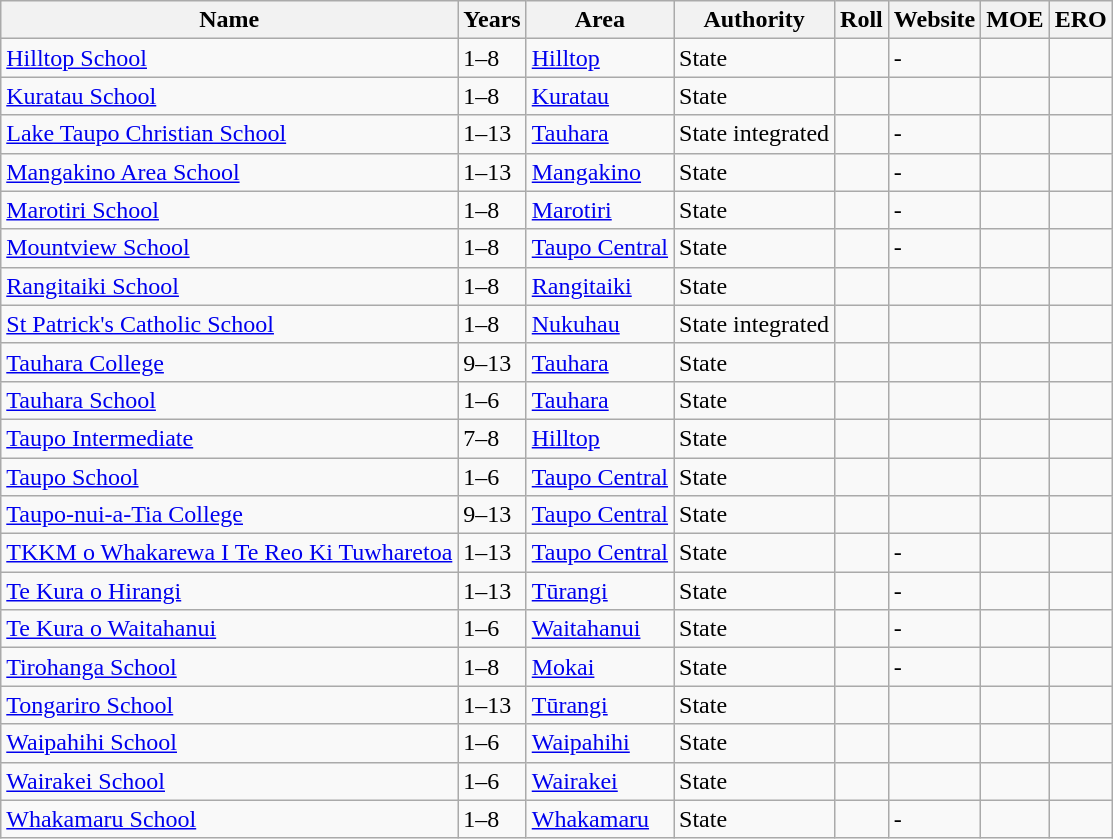<table class="wikitable sortable">
<tr>
<th>Name</th>
<th>Years</th>
<th>Area</th>
<th>Authority</th>
<th>Roll</th>
<th>Website</th>
<th>MOE</th>
<th>ERO</th>
</tr>
<tr>
<td><a href='#'>Hilltop School</a></td>
<td>1–8</td>
<td><a href='#'>Hilltop</a></td>
<td>State</td>
<td></td>
<td>-</td>
<td></td>
<td></td>
</tr>
<tr>
<td><a href='#'>Kuratau School</a></td>
<td>1–8</td>
<td><a href='#'>Kuratau</a></td>
<td>State</td>
<td></td>
<td></td>
<td></td>
<td></td>
</tr>
<tr>
<td><a href='#'>Lake Taupo Christian School</a></td>
<td>1–13</td>
<td><a href='#'>Tauhara</a></td>
<td>State integrated</td>
<td></td>
<td>-</td>
<td></td>
<td></td>
</tr>
<tr>
<td><a href='#'>Mangakino Area School</a></td>
<td>1–13</td>
<td><a href='#'>Mangakino</a></td>
<td>State</td>
<td></td>
<td>-</td>
<td></td>
<td></td>
</tr>
<tr>
<td><a href='#'>Marotiri School</a></td>
<td>1–8</td>
<td><a href='#'>Marotiri</a></td>
<td>State</td>
<td></td>
<td>-</td>
<td></td>
<td></td>
</tr>
<tr>
<td><a href='#'>Mountview School</a></td>
<td>1–8</td>
<td><a href='#'>Taupo Central</a></td>
<td>State</td>
<td></td>
<td>-</td>
<td></td>
<td></td>
</tr>
<tr>
<td><a href='#'>Rangitaiki School</a></td>
<td>1–8</td>
<td><a href='#'>Rangitaiki</a></td>
<td>State</td>
<td></td>
<td></td>
<td></td>
<td></td>
</tr>
<tr>
<td><a href='#'>St Patrick's Catholic School</a></td>
<td>1–8</td>
<td><a href='#'>Nukuhau</a></td>
<td>State integrated</td>
<td></td>
<td></td>
<td></td>
<td></td>
</tr>
<tr>
<td><a href='#'>Tauhara College</a></td>
<td>9–13</td>
<td><a href='#'>Tauhara</a></td>
<td>State</td>
<td></td>
<td></td>
<td></td>
<td></td>
</tr>
<tr>
<td><a href='#'>Tauhara School</a></td>
<td>1–6</td>
<td><a href='#'>Tauhara</a></td>
<td>State</td>
<td></td>
<td></td>
<td></td>
<td></td>
</tr>
<tr>
<td><a href='#'>Taupo Intermediate</a></td>
<td>7–8</td>
<td><a href='#'>Hilltop</a></td>
<td>State</td>
<td></td>
<td></td>
<td></td>
<td></td>
</tr>
<tr>
<td><a href='#'>Taupo School</a></td>
<td>1–6</td>
<td><a href='#'>Taupo Central</a></td>
<td>State</td>
<td></td>
<td></td>
<td></td>
<td></td>
</tr>
<tr>
<td><a href='#'>Taupo-nui-a-Tia College</a></td>
<td>9–13</td>
<td><a href='#'>Taupo Central</a></td>
<td>State</td>
<td></td>
<td></td>
<td></td>
<td></td>
</tr>
<tr>
<td><a href='#'>TKKM o Whakarewa I Te Reo Ki Tuwharetoa</a></td>
<td>1–13</td>
<td><a href='#'>Taupo Central</a></td>
<td>State</td>
<td></td>
<td>-</td>
<td></td>
<td></td>
</tr>
<tr>
<td><a href='#'>Te Kura o Hirangi</a></td>
<td>1–13</td>
<td><a href='#'>Tūrangi</a></td>
<td>State</td>
<td></td>
<td>-</td>
<td></td>
<td></td>
</tr>
<tr>
<td><a href='#'>Te Kura o Waitahanui</a></td>
<td>1–6</td>
<td><a href='#'>Waitahanui</a></td>
<td>State</td>
<td></td>
<td>-</td>
<td></td>
<td></td>
</tr>
<tr>
<td><a href='#'>Tirohanga School</a></td>
<td>1–8</td>
<td><a href='#'>Mokai</a></td>
<td>State</td>
<td></td>
<td>-</td>
<td></td>
<td></td>
</tr>
<tr>
<td><a href='#'>Tongariro School</a></td>
<td>1–13</td>
<td><a href='#'>Tūrangi</a></td>
<td>State</td>
<td></td>
<td></td>
<td></td>
<td></td>
</tr>
<tr>
<td><a href='#'>Waipahihi School</a></td>
<td>1–6</td>
<td><a href='#'>Waipahihi</a></td>
<td>State</td>
<td></td>
<td></td>
<td></td>
<td></td>
</tr>
<tr>
<td><a href='#'>Wairakei School</a></td>
<td>1–6</td>
<td><a href='#'>Wairakei</a></td>
<td>State</td>
<td></td>
<td></td>
<td></td>
<td></td>
</tr>
<tr>
<td><a href='#'>Whakamaru School</a></td>
<td>1–8</td>
<td><a href='#'>Whakamaru</a></td>
<td>State</td>
<td></td>
<td>-</td>
<td></td>
<td></td>
</tr>
</table>
